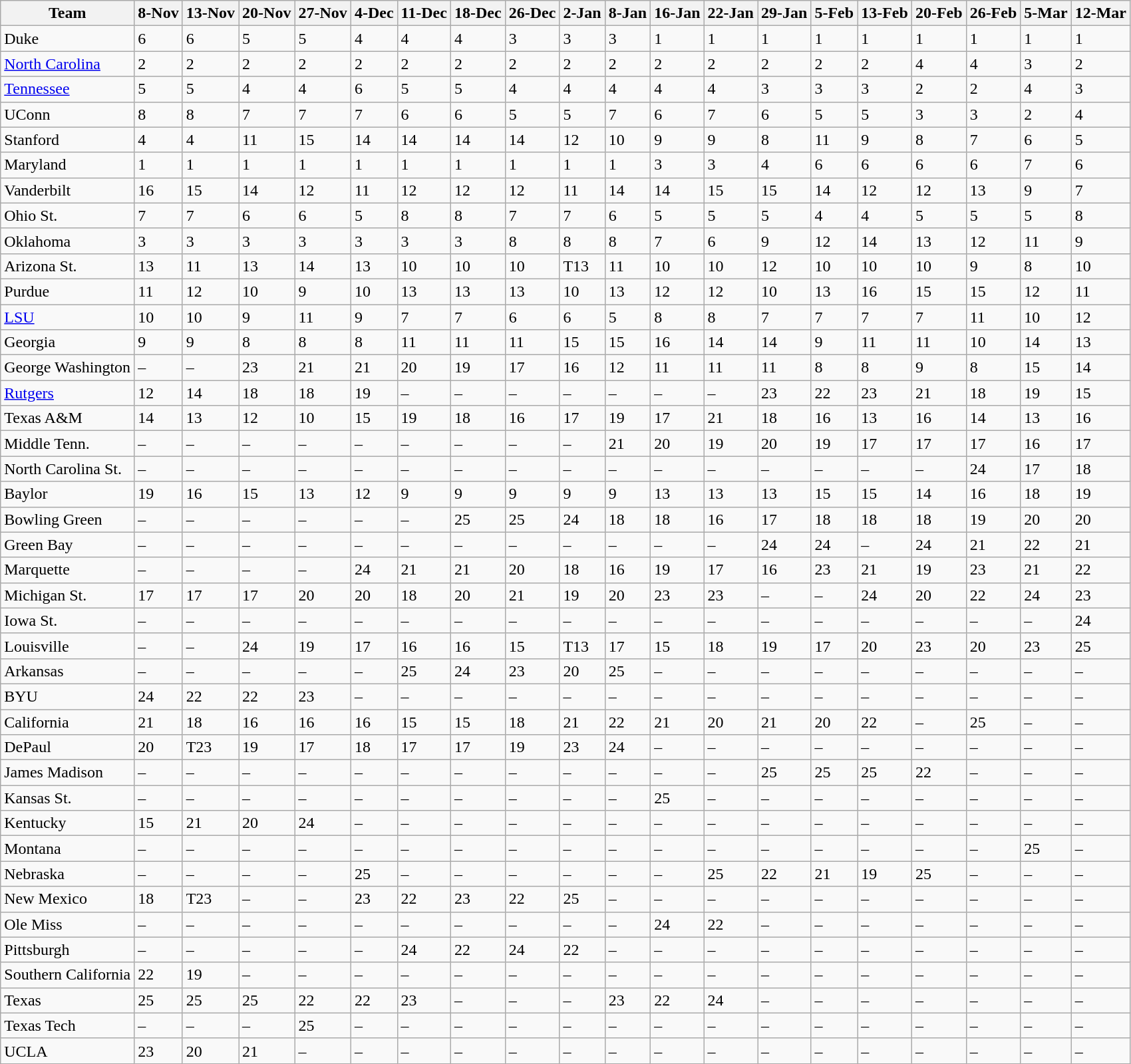<table class="wikitable sortable">
<tr>
<th>Team</th>
<th>8-Nov</th>
<th>13-Nov</th>
<th>20-Nov</th>
<th>27-Nov</th>
<th>4-Dec</th>
<th>11-Dec</th>
<th>18-Dec</th>
<th>26-Dec</th>
<th>2-Jan</th>
<th>8-Jan</th>
<th>16-Jan</th>
<th>22-Jan</th>
<th>29-Jan</th>
<th>5-Feb</th>
<th>13-Feb</th>
<th>20-Feb</th>
<th>26-Feb</th>
<th>5-Mar</th>
<th>12-Mar</th>
</tr>
<tr>
<td>Duke</td>
<td>6</td>
<td>6</td>
<td>5</td>
<td>5</td>
<td>4</td>
<td>4</td>
<td>4</td>
<td>3</td>
<td>3</td>
<td>3</td>
<td>1</td>
<td>1</td>
<td>1</td>
<td>1</td>
<td>1</td>
<td>1</td>
<td>1</td>
<td>1</td>
<td>1</td>
</tr>
<tr>
<td><a href='#'>North Carolina</a></td>
<td>2</td>
<td>2</td>
<td>2</td>
<td>2</td>
<td>2</td>
<td>2</td>
<td>2</td>
<td>2</td>
<td>2</td>
<td>2</td>
<td>2</td>
<td>2</td>
<td>2</td>
<td>2</td>
<td>2</td>
<td>4</td>
<td>4</td>
<td>3</td>
<td>2</td>
</tr>
<tr>
<td><a href='#'>Tennessee</a></td>
<td>5</td>
<td>5</td>
<td>4</td>
<td>4</td>
<td>6</td>
<td>5</td>
<td>5</td>
<td>4</td>
<td>4</td>
<td>4</td>
<td>4</td>
<td>4</td>
<td>3</td>
<td>3</td>
<td>3</td>
<td>2</td>
<td>2</td>
<td>4</td>
<td>3</td>
</tr>
<tr>
<td>UConn</td>
<td>8</td>
<td>8</td>
<td>7</td>
<td>7</td>
<td>7</td>
<td>6</td>
<td>6</td>
<td>5</td>
<td>5</td>
<td>7</td>
<td>6</td>
<td>7</td>
<td>6</td>
<td>5</td>
<td>5</td>
<td>3</td>
<td>3</td>
<td>2</td>
<td>4</td>
</tr>
<tr>
<td>Stanford</td>
<td>4</td>
<td>4</td>
<td>11</td>
<td>15</td>
<td>14</td>
<td>14</td>
<td>14</td>
<td>14</td>
<td>12</td>
<td>10</td>
<td>9</td>
<td>9</td>
<td>8</td>
<td>11</td>
<td>9</td>
<td>8</td>
<td>7</td>
<td>6</td>
<td>5</td>
</tr>
<tr>
<td>Maryland</td>
<td>1</td>
<td>1</td>
<td>1</td>
<td>1</td>
<td>1</td>
<td>1</td>
<td>1</td>
<td>1</td>
<td>1</td>
<td>1</td>
<td>3</td>
<td>3</td>
<td>4</td>
<td>6</td>
<td>6</td>
<td>6</td>
<td>6</td>
<td>7</td>
<td>6</td>
</tr>
<tr>
<td>Vanderbilt</td>
<td>16</td>
<td>15</td>
<td>14</td>
<td>12</td>
<td>11</td>
<td>12</td>
<td>12</td>
<td>12</td>
<td>11</td>
<td>14</td>
<td>14</td>
<td>15</td>
<td>15</td>
<td>14</td>
<td>12</td>
<td>12</td>
<td>13</td>
<td>9</td>
<td>7</td>
</tr>
<tr>
<td>Ohio St.</td>
<td>7</td>
<td>7</td>
<td>6</td>
<td>6</td>
<td>5</td>
<td>8</td>
<td>8</td>
<td>7</td>
<td>7</td>
<td>6</td>
<td>5</td>
<td>5</td>
<td>5</td>
<td>4</td>
<td>4</td>
<td>5</td>
<td>5</td>
<td>5</td>
<td>8</td>
</tr>
<tr>
<td>Oklahoma</td>
<td>3</td>
<td>3</td>
<td>3</td>
<td>3</td>
<td>3</td>
<td>3</td>
<td>3</td>
<td>8</td>
<td>8</td>
<td>8</td>
<td>7</td>
<td>6</td>
<td>9</td>
<td>12</td>
<td>14</td>
<td>13</td>
<td>12</td>
<td>11</td>
<td>9</td>
</tr>
<tr>
<td>Arizona St.</td>
<td>13</td>
<td>11</td>
<td>13</td>
<td>14</td>
<td>13</td>
<td>10</td>
<td>10</td>
<td>10</td>
<td data-sort-value=13>T13</td>
<td>11</td>
<td>10</td>
<td>10</td>
<td>12</td>
<td>10</td>
<td>10</td>
<td>10</td>
<td>9</td>
<td>8</td>
<td>10</td>
</tr>
<tr>
<td>Purdue</td>
<td>11</td>
<td>12</td>
<td>10</td>
<td>9</td>
<td>10</td>
<td>13</td>
<td>13</td>
<td>13</td>
<td>10</td>
<td>13</td>
<td>12</td>
<td>12</td>
<td>10</td>
<td>13</td>
<td>16</td>
<td>15</td>
<td>15</td>
<td>12</td>
<td>11</td>
</tr>
<tr>
<td><a href='#'>LSU</a></td>
<td>10</td>
<td>10</td>
<td>9</td>
<td>11</td>
<td>9</td>
<td>7</td>
<td>7</td>
<td>6</td>
<td>6</td>
<td>5</td>
<td>8</td>
<td>8</td>
<td>7</td>
<td>7</td>
<td>7</td>
<td>7</td>
<td>11</td>
<td>10</td>
<td>12</td>
</tr>
<tr>
<td>Georgia</td>
<td>9</td>
<td>9</td>
<td>8</td>
<td>8</td>
<td>8</td>
<td>11</td>
<td>11</td>
<td>11</td>
<td>15</td>
<td>15</td>
<td>16</td>
<td>14</td>
<td>14</td>
<td>9</td>
<td>11</td>
<td>11</td>
<td>10</td>
<td>14</td>
<td>13</td>
</tr>
<tr>
<td>George Washington</td>
<td data-sort-value=99>–</td>
<td data-sort-value=99>–</td>
<td>23</td>
<td>21</td>
<td>21</td>
<td>20</td>
<td>19</td>
<td>17</td>
<td>16</td>
<td>12</td>
<td>11</td>
<td>11</td>
<td>11</td>
<td>8</td>
<td>8</td>
<td>9</td>
<td>8</td>
<td>15</td>
<td>14</td>
</tr>
<tr>
<td><a href='#'>Rutgers</a></td>
<td>12</td>
<td>14</td>
<td>18</td>
<td>18</td>
<td>19</td>
<td data-sort-value=99>–</td>
<td data-sort-value=99>–</td>
<td data-sort-value=99>–</td>
<td data-sort-value=99>–</td>
<td data-sort-value=99>–</td>
<td data-sort-value=99>–</td>
<td data-sort-value=99>–</td>
<td>23</td>
<td>22</td>
<td>23</td>
<td>21</td>
<td>18</td>
<td>19</td>
<td>15</td>
</tr>
<tr>
<td>Texas A&M</td>
<td>14</td>
<td>13</td>
<td>12</td>
<td>10</td>
<td>15</td>
<td>19</td>
<td>18</td>
<td>16</td>
<td>17</td>
<td>19</td>
<td>17</td>
<td>21</td>
<td>18</td>
<td>16</td>
<td>13</td>
<td>16</td>
<td>14</td>
<td>13</td>
<td>16</td>
</tr>
<tr>
<td>Middle Tenn.</td>
<td data-sort-value=99>–</td>
<td data-sort-value=99>–</td>
<td data-sort-value=99>–</td>
<td data-sort-value=99>–</td>
<td data-sort-value=99>–</td>
<td data-sort-value=99>–</td>
<td data-sort-value=99>–</td>
<td data-sort-value=99>–</td>
<td data-sort-value=99>–</td>
<td>21</td>
<td>20</td>
<td>19</td>
<td>20</td>
<td>19</td>
<td>17</td>
<td>17</td>
<td>17</td>
<td>16</td>
<td>17</td>
</tr>
<tr>
<td>North Carolina St.</td>
<td data-sort-value=99>–</td>
<td data-sort-value=99>–</td>
<td data-sort-value=99>–</td>
<td data-sort-value=99>–</td>
<td data-sort-value=99>–</td>
<td data-sort-value=99>–</td>
<td data-sort-value=99>–</td>
<td data-sort-value=99>–</td>
<td data-sort-value=99>–</td>
<td data-sort-value=99>–</td>
<td data-sort-value=99>–</td>
<td data-sort-value=99>–</td>
<td data-sort-value=99>–</td>
<td data-sort-value=99>–</td>
<td data-sort-value=99>–</td>
<td data-sort-value=99>–</td>
<td>24</td>
<td>17</td>
<td>18</td>
</tr>
<tr>
<td>Baylor</td>
<td>19</td>
<td>16</td>
<td>15</td>
<td>13</td>
<td>12</td>
<td>9</td>
<td>9</td>
<td>9</td>
<td>9</td>
<td>9</td>
<td>13</td>
<td>13</td>
<td>13</td>
<td>15</td>
<td>15</td>
<td>14</td>
<td>16</td>
<td>18</td>
<td>19</td>
</tr>
<tr>
<td>Bowling Green</td>
<td data-sort-value=99>–</td>
<td data-sort-value=99>–</td>
<td data-sort-value=99>–</td>
<td data-sort-value=99>–</td>
<td data-sort-value=99>–</td>
<td data-sort-value=99>–</td>
<td>25</td>
<td>25</td>
<td>24</td>
<td>18</td>
<td>18</td>
<td>16</td>
<td>17</td>
<td>18</td>
<td>18</td>
<td>18</td>
<td>19</td>
<td>20</td>
<td>20</td>
</tr>
<tr>
<td>Green Bay</td>
<td data-sort-value=99>–</td>
<td data-sort-value=99>–</td>
<td data-sort-value=99>–</td>
<td data-sort-value=99>–</td>
<td data-sort-value=99>–</td>
<td data-sort-value=99>–</td>
<td data-sort-value=99>–</td>
<td data-sort-value=99>–</td>
<td data-sort-value=99>–</td>
<td data-sort-value=99>–</td>
<td data-sort-value=99>–</td>
<td data-sort-value=99>–</td>
<td>24</td>
<td>24</td>
<td data-sort-value=99>–</td>
<td>24</td>
<td>21</td>
<td>22</td>
<td>21</td>
</tr>
<tr>
<td>Marquette</td>
<td data-sort-value=99>–</td>
<td data-sort-value=99>–</td>
<td data-sort-value=99>–</td>
<td data-sort-value=99>–</td>
<td>24</td>
<td>21</td>
<td>21</td>
<td>20</td>
<td>18</td>
<td>16</td>
<td>19</td>
<td>17</td>
<td>16</td>
<td>23</td>
<td>21</td>
<td>19</td>
<td>23</td>
<td>21</td>
<td>22</td>
</tr>
<tr>
<td>Michigan St.</td>
<td>17</td>
<td>17</td>
<td>17</td>
<td>20</td>
<td>20</td>
<td>18</td>
<td>20</td>
<td>21</td>
<td>19</td>
<td>20</td>
<td>23</td>
<td>23</td>
<td data-sort-value=99>–</td>
<td data-sort-value=99>–</td>
<td>24</td>
<td>20</td>
<td>22</td>
<td>24</td>
<td>23</td>
</tr>
<tr>
<td>Iowa St.</td>
<td data-sort-value=99>–</td>
<td data-sort-value=99>–</td>
<td data-sort-value=99>–</td>
<td data-sort-value=99>–</td>
<td data-sort-value=99>–</td>
<td data-sort-value=99>–</td>
<td data-sort-value=99>–</td>
<td data-sort-value=99>–</td>
<td data-sort-value=99>–</td>
<td data-sort-value=99>–</td>
<td data-sort-value=99>–</td>
<td data-sort-value=99>–</td>
<td data-sort-value=99>–</td>
<td data-sort-value=99>–</td>
<td data-sort-value=99>–</td>
<td data-sort-value=99>–</td>
<td data-sort-value=99>–</td>
<td data-sort-value=99>–</td>
<td>24</td>
</tr>
<tr>
<td>Louisville</td>
<td data-sort-value=99>–</td>
<td data-sort-value=99>–</td>
<td>24</td>
<td>19</td>
<td>17</td>
<td>16</td>
<td>16</td>
<td>15</td>
<td data-sort-value=13>T13</td>
<td>17</td>
<td>15</td>
<td>18</td>
<td>19</td>
<td>17</td>
<td>20</td>
<td>23</td>
<td>20</td>
<td>23</td>
<td>25</td>
</tr>
<tr>
<td>Arkansas</td>
<td data-sort-value=99>–</td>
<td data-sort-value=99>–</td>
<td data-sort-value=99>–</td>
<td data-sort-value=99>–</td>
<td data-sort-value=99>–</td>
<td>25</td>
<td>24</td>
<td>23</td>
<td>20</td>
<td>25</td>
<td data-sort-value=99>–</td>
<td data-sort-value=99>–</td>
<td data-sort-value=99>–</td>
<td data-sort-value=99>–</td>
<td data-sort-value=99>–</td>
<td data-sort-value=99>–</td>
<td data-sort-value=99>–</td>
<td data-sort-value=99>–</td>
<td data-sort-value=99>–</td>
</tr>
<tr>
<td>BYU</td>
<td>24</td>
<td>22</td>
<td>22</td>
<td>23</td>
<td data-sort-value=99>–</td>
<td data-sort-value=99>–</td>
<td data-sort-value=99>–</td>
<td data-sort-value=99>–</td>
<td data-sort-value=99>–</td>
<td data-sort-value=99>–</td>
<td data-sort-value=99>–</td>
<td data-sort-value=99>–</td>
<td data-sort-value=99>–</td>
<td data-sort-value=99>–</td>
<td data-sort-value=99>–</td>
<td data-sort-value=99>–</td>
<td data-sort-value=99>–</td>
<td data-sort-value=99>–</td>
<td data-sort-value=99>–</td>
</tr>
<tr>
<td>California</td>
<td>21</td>
<td>18</td>
<td>16</td>
<td>16</td>
<td>16</td>
<td>15</td>
<td>15</td>
<td>18</td>
<td>21</td>
<td>22</td>
<td>21</td>
<td>20</td>
<td>21</td>
<td>20</td>
<td>22</td>
<td data-sort-value=99>–</td>
<td>25</td>
<td data-sort-value=99>–</td>
<td data-sort-value=99>–</td>
</tr>
<tr>
<td>DePaul</td>
<td>20</td>
<td data-sort-value=23>T23</td>
<td>19</td>
<td>17</td>
<td>18</td>
<td>17</td>
<td>17</td>
<td>19</td>
<td>23</td>
<td>24</td>
<td data-sort-value=99>–</td>
<td data-sort-value=99>–</td>
<td data-sort-value=99>–</td>
<td data-sort-value=99>–</td>
<td data-sort-value=99>–</td>
<td data-sort-value=99>–</td>
<td data-sort-value=99>–</td>
<td data-sort-value=99>–</td>
<td data-sort-value=99>–</td>
</tr>
<tr>
<td>James Madison</td>
<td data-sort-value=99>–</td>
<td data-sort-value=99>–</td>
<td data-sort-value=99>–</td>
<td data-sort-value=99>–</td>
<td data-sort-value=99>–</td>
<td data-sort-value=99>–</td>
<td data-sort-value=99>–</td>
<td data-sort-value=99>–</td>
<td data-sort-value=99>–</td>
<td data-sort-value=99>–</td>
<td data-sort-value=99>–</td>
<td data-sort-value=99>–</td>
<td>25</td>
<td>25</td>
<td>25</td>
<td>22</td>
<td data-sort-value=99>–</td>
<td data-sort-value=99>–</td>
<td data-sort-value=99>–</td>
</tr>
<tr>
<td>Kansas St.</td>
<td data-sort-value=99>–</td>
<td data-sort-value=99>–</td>
<td data-sort-value=99>–</td>
<td data-sort-value=99>–</td>
<td data-sort-value=99>–</td>
<td data-sort-value=99>–</td>
<td data-sort-value=99>–</td>
<td data-sort-value=99>–</td>
<td data-sort-value=99>–</td>
<td data-sort-value=99>–</td>
<td>25</td>
<td data-sort-value=99>–</td>
<td data-sort-value=99>–</td>
<td data-sort-value=99>–</td>
<td data-sort-value=99>–</td>
<td data-sort-value=99>–</td>
<td data-sort-value=99>–</td>
<td data-sort-value=99>–</td>
<td data-sort-value=99>–</td>
</tr>
<tr>
<td>Kentucky</td>
<td>15</td>
<td>21</td>
<td>20</td>
<td>24</td>
<td data-sort-value=99>–</td>
<td data-sort-value=99>–</td>
<td data-sort-value=99>–</td>
<td data-sort-value=99>–</td>
<td data-sort-value=99>–</td>
<td data-sort-value=99>–</td>
<td data-sort-value=99>–</td>
<td data-sort-value=99>–</td>
<td data-sort-value=99>–</td>
<td data-sort-value=99>–</td>
<td data-sort-value=99>–</td>
<td data-sort-value=99>–</td>
<td data-sort-value=99>–</td>
<td data-sort-value=99>–</td>
<td data-sort-value=99>–</td>
</tr>
<tr>
<td>Montana</td>
<td data-sort-value=99>–</td>
<td data-sort-value=99>–</td>
<td data-sort-value=99>–</td>
<td data-sort-value=99>–</td>
<td data-sort-value=99>–</td>
<td data-sort-value=99>–</td>
<td data-sort-value=99>–</td>
<td data-sort-value=99>–</td>
<td data-sort-value=99>–</td>
<td data-sort-value=99>–</td>
<td data-sort-value=99>–</td>
<td data-sort-value=99>–</td>
<td data-sort-value=99>–</td>
<td data-sort-value=99>–</td>
<td data-sort-value=99>–</td>
<td data-sort-value=99>–</td>
<td data-sort-value=99>–</td>
<td>25</td>
<td data-sort-value=99>–</td>
</tr>
<tr>
<td>Nebraska</td>
<td data-sort-value=99>–</td>
<td data-sort-value=99>–</td>
<td data-sort-value=99>–</td>
<td data-sort-value=99>–</td>
<td>25</td>
<td data-sort-value=99>–</td>
<td data-sort-value=99>–</td>
<td data-sort-value=99>–</td>
<td data-sort-value=99>–</td>
<td data-sort-value=99>–</td>
<td data-sort-value=99>–</td>
<td>25</td>
<td>22</td>
<td>21</td>
<td>19</td>
<td>25</td>
<td data-sort-value=99>–</td>
<td data-sort-value=99>–</td>
<td data-sort-value=99>–</td>
</tr>
<tr>
<td>New Mexico</td>
<td>18</td>
<td data-sort-value=23>T23</td>
<td data-sort-value=99>–</td>
<td data-sort-value=99>–</td>
<td>23</td>
<td>22</td>
<td>23</td>
<td>22</td>
<td>25</td>
<td data-sort-value=99>–</td>
<td data-sort-value=99>–</td>
<td data-sort-value=99>–</td>
<td data-sort-value=99>–</td>
<td data-sort-value=99>–</td>
<td data-sort-value=99>–</td>
<td data-sort-value=99>–</td>
<td data-sort-value=99>–</td>
<td data-sort-value=99>–</td>
<td data-sort-value=99>–</td>
</tr>
<tr>
<td>Ole Miss</td>
<td data-sort-value=99>–</td>
<td data-sort-value=99>–</td>
<td data-sort-value=99>–</td>
<td data-sort-value=99>–</td>
<td data-sort-value=99>–</td>
<td data-sort-value=99>–</td>
<td data-sort-value=99>–</td>
<td data-sort-value=99>–</td>
<td data-sort-value=99>–</td>
<td data-sort-value=99>–</td>
<td>24</td>
<td>22</td>
<td data-sort-value=99>–</td>
<td data-sort-value=99>–</td>
<td data-sort-value=99>–</td>
<td data-sort-value=99>–</td>
<td data-sort-value=99>–</td>
<td data-sort-value=99>–</td>
<td data-sort-value=99>–</td>
</tr>
<tr>
<td>Pittsburgh</td>
<td data-sort-value=99>–</td>
<td data-sort-value=99>–</td>
<td data-sort-value=99>–</td>
<td data-sort-value=99>–</td>
<td data-sort-value=99>–</td>
<td>24</td>
<td>22</td>
<td>24</td>
<td>22</td>
<td data-sort-value=99>–</td>
<td data-sort-value=99>–</td>
<td data-sort-value=99>–</td>
<td data-sort-value=99>–</td>
<td data-sort-value=99>–</td>
<td data-sort-value=99>–</td>
<td data-sort-value=99>–</td>
<td data-sort-value=99>–</td>
<td data-sort-value=99>–</td>
<td data-sort-value=99>–</td>
</tr>
<tr>
<td>Southern California</td>
<td>22</td>
<td>19</td>
<td data-sort-value=99>–</td>
<td data-sort-value=99>–</td>
<td data-sort-value=99>–</td>
<td data-sort-value=99>–</td>
<td data-sort-value=99>–</td>
<td data-sort-value=99>–</td>
<td data-sort-value=99>–</td>
<td data-sort-value=99>–</td>
<td data-sort-value=99>–</td>
<td data-sort-value=99>–</td>
<td data-sort-value=99>–</td>
<td data-sort-value=99>–</td>
<td data-sort-value=99>–</td>
<td data-sort-value=99>–</td>
<td data-sort-value=99>–</td>
<td data-sort-value=99>–</td>
<td data-sort-value=99>–</td>
</tr>
<tr>
<td>Texas</td>
<td>25</td>
<td>25</td>
<td>25</td>
<td>22</td>
<td>22</td>
<td>23</td>
<td data-sort-value=99>–</td>
<td data-sort-value=99>–</td>
<td data-sort-value=99>–</td>
<td>23</td>
<td>22</td>
<td>24</td>
<td data-sort-value=99>–</td>
<td data-sort-value=99>–</td>
<td data-sort-value=99>–</td>
<td data-sort-value=99>–</td>
<td data-sort-value=99>–</td>
<td data-sort-value=99>–</td>
<td data-sort-value=99>–</td>
</tr>
<tr>
<td>Texas Tech</td>
<td data-sort-value=99>–</td>
<td data-sort-value=99>–</td>
<td data-sort-value=99>–</td>
<td>25</td>
<td data-sort-value=99>–</td>
<td data-sort-value=99>–</td>
<td data-sort-value=99>–</td>
<td data-sort-value=99>–</td>
<td data-sort-value=99>–</td>
<td data-sort-value=99>–</td>
<td data-sort-value=99>–</td>
<td data-sort-value=99>–</td>
<td data-sort-value=99>–</td>
<td data-sort-value=99>–</td>
<td data-sort-value=99>–</td>
<td data-sort-value=99>–</td>
<td data-sort-value=99>–</td>
<td data-sort-value=99>–</td>
<td data-sort-value=99>–</td>
</tr>
<tr>
<td>UCLA</td>
<td>23</td>
<td>20</td>
<td>21</td>
<td data-sort-value=99>–</td>
<td data-sort-value=99>–</td>
<td data-sort-value=99>–</td>
<td data-sort-value=99>–</td>
<td data-sort-value=99>–</td>
<td data-sort-value=99>–</td>
<td data-sort-value=99>–</td>
<td data-sort-value=99>–</td>
<td data-sort-value=99>–</td>
<td data-sort-value=99>–</td>
<td data-sort-value=99>–</td>
<td data-sort-value=99>–</td>
<td data-sort-value=99>–</td>
<td data-sort-value=99>–</td>
<td data-sort-value=99>–</td>
<td data-sort-value=99>–</td>
</tr>
</table>
